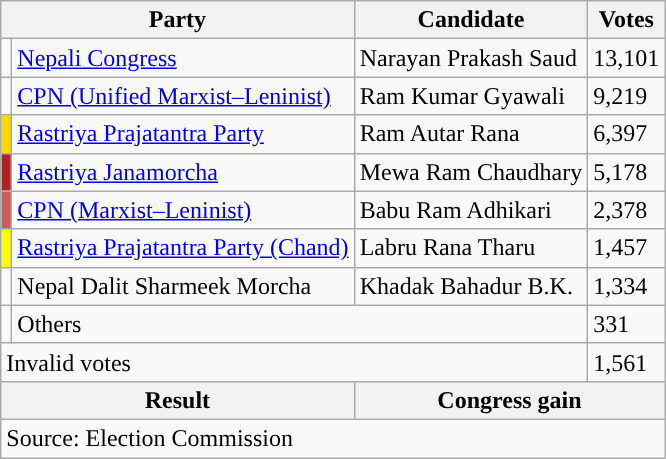<table class="wikitable">
<tr>
<th colspan="2">Party</th>
<th>Candidate</th>
<th>Votes</th>
</tr>
<tr>
<td style="background-color:"></td>
<td><a href='#'>Nepali Congress</a></td>
<td>Narayan Prakash Saud</td>
<td>13,101</td>
</tr>
<tr>
<td style="background-color:"></td>
<td><a href='#'>CPN (Unified Marxist–Leninist)</a></td>
<td>Ram Kumar Gyawali</td>
<td>9,219</td>
</tr>
<tr>
<td style="background-color:gold"></td>
<td><a href='#'>Rastriya Prajatantra Party</a></td>
<td>Ram Autar Rana</td>
<td>6,397</td>
</tr>
<tr>
<td style="background-color:firebrick"></td>
<td><a href='#'>Rastriya Janamorcha</a></td>
<td>Mewa Ram Chaudhary</td>
<td>5,178</td>
</tr>
<tr>
<td style="background-color:indianred"></td>
<td><a href='#'>CPN (Marxist–Leninist)</a></td>
<td>Babu Ram Adhikari</td>
<td>2,378</td>
</tr>
<tr>
<td style="background-color:yellow"></td>
<td><a href='#'>Rastriya Prajatantra Party (Chand)</a></td>
<td>Labru Rana Tharu</td>
<td>1,457</td>
</tr>
<tr>
<td></td>
<td>Nepal Dalit Sharmeek Morcha</td>
<td>Khadak Bahadur B.K.</td>
<td>1,334</td>
</tr>
<tr>
<td></td>
<td colspan="2">Others</td>
<td>331</td>
</tr>
<tr>
<td colspan="3">Invalid votes</td>
<td>1,561</td>
</tr>
<tr>
<th colspan="2">Result</th>
<th colspan="2">Congress gain</th>
</tr>
<tr>
<td colspan="4">Source: Election Commission</td>
</tr>
</table>
